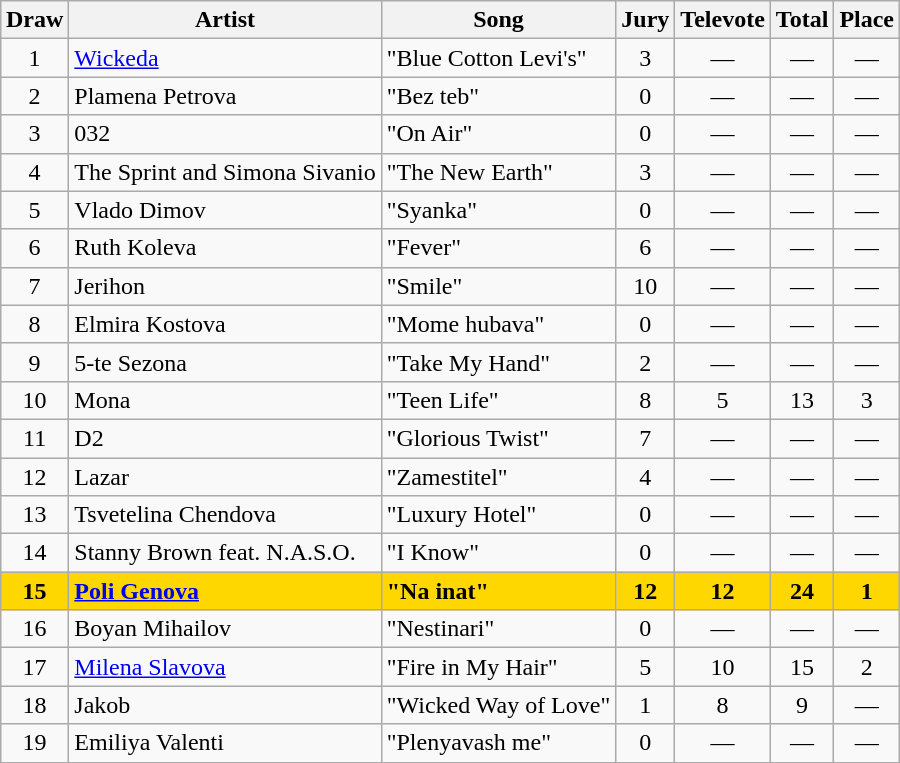<table class="sortable wikitable" style="margin: 1em auto 1em auto; text-align:center;">
<tr>
<th>Draw</th>
<th>Artist</th>
<th>Song</th>
<th>Jury</th>
<th>Televote</th>
<th>Total</th>
<th>Place</th>
</tr>
<tr>
<td>1</td>
<td align="left"><a href='#'>Wickeda</a></td>
<td align="left">"Blue Cotton Levi's"</td>
<td>3</td>
<td data-sort-value="0">—</td>
<td data-sort-value="0">—</td>
<td>—</td>
</tr>
<tr>
<td>2</td>
<td align="left">Plamena Petrova</td>
<td align="left">"Bez teb"</td>
<td>0</td>
<td data-sort-value="0">—</td>
<td data-sort-value="0">—</td>
<td>—</td>
</tr>
<tr>
<td>3</td>
<td align="left">032</td>
<td align="left">"On Air"</td>
<td>0</td>
<td data-sort-value="0">—</td>
<td data-sort-value="0">—</td>
<td>—</td>
</tr>
<tr>
<td>4</td>
<td align="left">The Sprint and Simona Sivanio</td>
<td align="left">"The New Earth"</td>
<td>3</td>
<td data-sort-value="0">—</td>
<td data-sort-value="0">—</td>
<td>—</td>
</tr>
<tr>
<td>5</td>
<td align="left">Vlado Dimov</td>
<td align="left">"Syanka"</td>
<td>0</td>
<td data-sort-value="0">—</td>
<td data-sort-value="0">—</td>
<td>—</td>
</tr>
<tr>
<td>6</td>
<td align="left">Ruth Koleva</td>
<td align="left">"Fever"</td>
<td>6</td>
<td data-sort-value="0">—</td>
<td data-sort-value="0">—</td>
<td>—</td>
</tr>
<tr>
<td>7</td>
<td align="left">Jerihon</td>
<td align="left">"Smile"</td>
<td>10</td>
<td data-sort-value="0">—</td>
<td data-sort-value="0">—</td>
<td>—</td>
</tr>
<tr>
<td>8</td>
<td align="left">Elmira Kostova</td>
<td align="left">"Mome hubava"</td>
<td>0</td>
<td data-sort-value="0">—</td>
<td data-sort-value="0">—</td>
<td>—</td>
</tr>
<tr>
<td>9</td>
<td align="left">5-te Sezona</td>
<td align="left">"Take My Hand"</td>
<td>2</td>
<td data-sort-value="0">—</td>
<td data-sort-value="0">—</td>
<td>—</td>
</tr>
<tr>
<td>10</td>
<td align="left">Mona</td>
<td align="left">"Teen Life"</td>
<td>8</td>
<td>5</td>
<td>13</td>
<td>3</td>
</tr>
<tr>
<td>11</td>
<td align="left">D2</td>
<td align="left">"Glorious Twist"</td>
<td>7</td>
<td data-sort-value="0">—</td>
<td data-sort-value="0">—</td>
<td>—</td>
</tr>
<tr>
<td>12</td>
<td align="left">Lazar</td>
<td align="left">"Zamestitel"</td>
<td>4</td>
<td data-sort-value="0">—</td>
<td data-sort-value="0">—</td>
<td>—</td>
</tr>
<tr>
<td>13</td>
<td align="left">Tsvetelina Chendova</td>
<td align="left">"Luxury Hotel"</td>
<td>0</td>
<td data-sort-value="0">—</td>
<td data-sort-value="0">—</td>
<td>—</td>
</tr>
<tr>
<td>14</td>
<td align="left">Stanny Brown feat. N.A.S.O.</td>
<td align="left">"I Know"</td>
<td>0</td>
<td data-sort-value="0">—</td>
<td data-sort-value="0">—</td>
<td>—</td>
</tr>
<tr style="font-weight:bold; background:gold;">
<td>15</td>
<td align="left"><a href='#'>Poli Genova</a></td>
<td align="left">"Na inat"</td>
<td>12</td>
<td>12</td>
<td>24</td>
<td>1</td>
</tr>
<tr>
<td>16</td>
<td align="left">Boyan Mihailov</td>
<td align="left">"Nestinari"</td>
<td>0</td>
<td data-sort-value="0">—</td>
<td data-sort-value="0">—</td>
<td>—</td>
</tr>
<tr>
<td>17</td>
<td align="left"><a href='#'>Milena Slavova</a></td>
<td align="left">"Fire in My Hair"</td>
<td>5</td>
<td>10</td>
<td>15</td>
<td>2</td>
</tr>
<tr>
<td>18</td>
<td align="left">Jakob</td>
<td align="left">"Wicked Way of Love"</td>
<td>1</td>
<td>8</td>
<td>9</td>
<td>—</td>
</tr>
<tr>
<td>19</td>
<td align="left">Emiliya Valenti</td>
<td align="left">"Plenyavash me"</td>
<td>0</td>
<td data-sort-value="0">—</td>
<td data-sort-value="0">—</td>
<td>—</td>
</tr>
</table>
